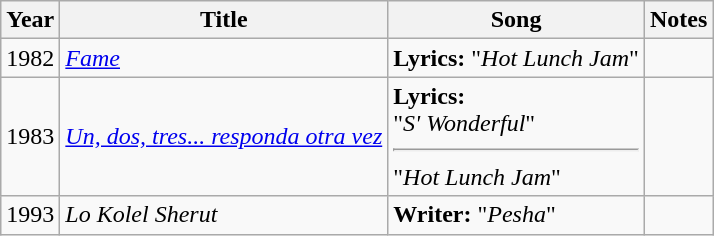<table class="wikitable">
<tr>
<th>Year</th>
<th>Title</th>
<th>Song</th>
<th>Notes</th>
</tr>
<tr>
<td>1982</td>
<td><em><a href='#'>Fame</a></em></td>
<td><strong>Lyrics:</strong> "<em>Hot Lunch Jam</em>"</td>
<td></td>
</tr>
<tr>
<td>1983</td>
<td><em><a href='#'>Un, dos, tres... responda otra vez</a></em></td>
<td><strong>Lyrics:</strong><br>"<em>S' Wonderful</em>"<hr>"<em>Hot Lunch Jam</em>"</td>
<td></td>
</tr>
<tr>
<td>1993</td>
<td><em>Lo Kolel Sherut</em></td>
<td><strong>Writer:</strong> "<em>Pesha</em>"</td>
<td></td>
</tr>
</table>
